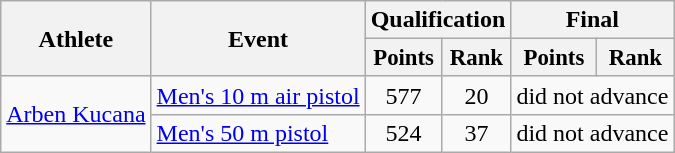<table class="wikitable" style="font-size:100%">
<tr>
<th rowspan="2">Athlete</th>
<th rowspan="2">Event</th>
<th colspan=2>Qualification</th>
<th colspan=2>Final</th>
</tr>
<tr style="font-size:95%">
<th>Points</th>
<th>Rank</th>
<th>Points</th>
<th>Rank</th>
</tr>
<tr align=center>
<td rowspan=2 align=left><a href='#'>Arben Kucana</a></td>
<td align=left><a href='#'>Men's 10 m air pistol</a></td>
<td>577</td>
<td>20</td>
<td colspan=2>did not advance</td>
</tr>
<tr align=center>
<td align=left><a href='#'>Men's 50 m pistol</a></td>
<td>524</td>
<td>37</td>
<td colspan=2>did not advance</td>
</tr>
</table>
